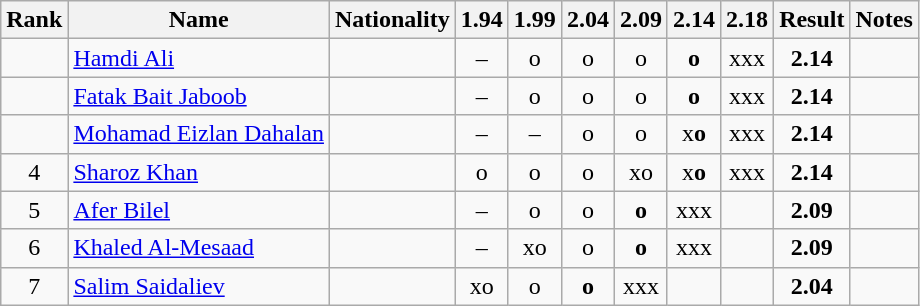<table class="wikitable sortable" style="text-align:center">
<tr>
<th>Rank</th>
<th>Name</th>
<th>Nationality</th>
<th>1.94</th>
<th>1.99</th>
<th>2.04</th>
<th>2.09</th>
<th>2.14</th>
<th>2.18</th>
<th>Result</th>
<th>Notes</th>
</tr>
<tr>
<td></td>
<td align=left><a href='#'>Hamdi Ali</a></td>
<td align=left></td>
<td>–</td>
<td>o</td>
<td>o</td>
<td>o</td>
<td><strong>o</strong></td>
<td>xxx</td>
<td><strong>2.14</strong></td>
<td></td>
</tr>
<tr>
<td></td>
<td align=left><a href='#'>Fatak Bait Jaboob</a></td>
<td align=left></td>
<td>–</td>
<td>o</td>
<td>o</td>
<td>o</td>
<td><strong>o</strong></td>
<td>xxx</td>
<td><strong>2.14</strong></td>
<td></td>
</tr>
<tr>
<td></td>
<td align=left><a href='#'>Mohamad Eizlan Dahalan</a></td>
<td align=left></td>
<td>–</td>
<td>–</td>
<td>o</td>
<td>o</td>
<td>x<strong>o</strong></td>
<td>xxx</td>
<td><strong>2.14</strong></td>
<td></td>
</tr>
<tr>
<td>4</td>
<td align=left><a href='#'>Sharoz Khan</a></td>
<td align=left></td>
<td>o</td>
<td>o</td>
<td>o</td>
<td>xo</td>
<td>x<strong>o</strong></td>
<td>xxx</td>
<td><strong>2.14</strong></td>
<td></td>
</tr>
<tr>
<td>5</td>
<td align=left><a href='#'>Afer Bilel</a></td>
<td align=left></td>
<td>–</td>
<td>o</td>
<td>o</td>
<td><strong>o</strong></td>
<td>xxx</td>
<td></td>
<td><strong>2.09</strong></td>
<td></td>
</tr>
<tr>
<td>6</td>
<td align=left><a href='#'>Khaled Al-Mesaad</a></td>
<td align=left></td>
<td>–</td>
<td>xo</td>
<td>o</td>
<td><strong>o</strong></td>
<td>xxx</td>
<td></td>
<td><strong>2.09</strong></td>
<td></td>
</tr>
<tr>
<td>7</td>
<td align=left><a href='#'>Salim Saidaliev</a></td>
<td align=left></td>
<td>xo</td>
<td>o</td>
<td><strong>o</strong></td>
<td>xxx</td>
<td></td>
<td></td>
<td><strong>2.04</strong></td>
<td></td>
</tr>
</table>
